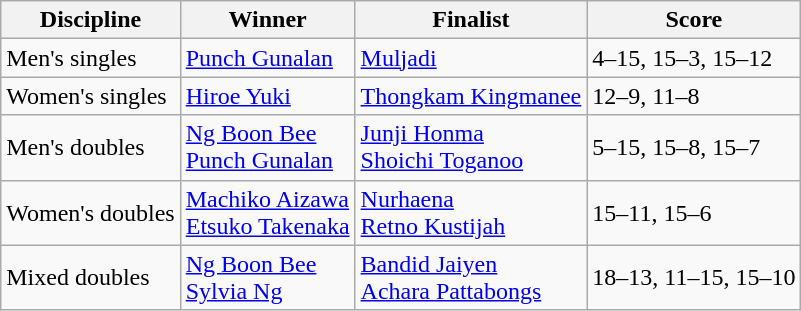<table class=wikitable>
<tr>
<th>Discipline</th>
<th>Winner</th>
<th>Finalist</th>
<th>Score</th>
</tr>
<tr>
<td>Men's singles</td>
<td> <a href='#'>Punch Gunalan</a></td>
<td> <a href='#'>Muljadi</a></td>
<td>4–15, 15–3, 15–12</td>
</tr>
<tr>
<td>Women's singles</td>
<td> <a href='#'>Hiroe Yuki</a></td>
<td> <a href='#'>Thongkam Kingmanee</a></td>
<td>12–9, 11–8</td>
</tr>
<tr>
<td>Men's doubles</td>
<td> <a href='#'>Ng Boon Bee</a><br> <a href='#'>Punch Gunalan</a></td>
<td> <a href='#'>Junji Honma</a><br> <a href='#'>Shoichi Toganoo</a></td>
<td>5–15, 15–8, 15–7</td>
</tr>
<tr>
<td>Women's doubles</td>
<td> <a href='#'>Machiko Aizawa</a><br> <a href='#'>Etsuko Takenaka</a></td>
<td> <a href='#'>Nurhaena</a><br> <a href='#'>Retno Kustijah</a></td>
<td>15–11, 15–6</td>
</tr>
<tr>
<td>Mixed doubles</td>
<td> <a href='#'>Ng Boon Bee</a><br> <a href='#'>Sylvia Ng</a></td>
<td> <a href='#'>Bandid Jaiyen</a><br> <a href='#'>Achara Pattabongs</a></td>
<td>18–13, 11–15, 15–10</td>
</tr>
</table>
